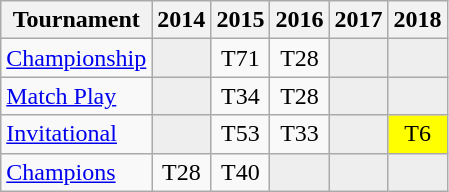<table class="wikitable" style="text-align:center;">
<tr>
<th>Tournament</th>
<th>2014</th>
<th>2015</th>
<th>2016</th>
<th>2017</th>
<th>2018</th>
</tr>
<tr>
<td align="left"><a href='#'>Championship</a></td>
<td style="background:#eeeeee;"></td>
<td>T71</td>
<td>T28</td>
<td style="background:#eeeeee;"></td>
<td style="background:#eeeeee;"></td>
</tr>
<tr>
<td align="left"><a href='#'>Match Play</a></td>
<td style="background:#eeeeee;"></td>
<td>T34</td>
<td>T28</td>
<td style="background:#eeeeee;"></td>
<td style="background:#eeeeee;"></td>
</tr>
<tr>
<td align="left"><a href='#'>Invitational</a></td>
<td style="background:#eeeeee;"></td>
<td>T53</td>
<td>T33</td>
<td style="background:#eeeeee;"></td>
<td style="background:yellow;">T6</td>
</tr>
<tr>
<td align="left"><a href='#'>Champions</a></td>
<td>T28</td>
<td>T40</td>
<td style="background:#eeeeee;"></td>
<td style="background:#eeeeee;"></td>
<td style="background:#eeeeee;"></td>
</tr>
</table>
